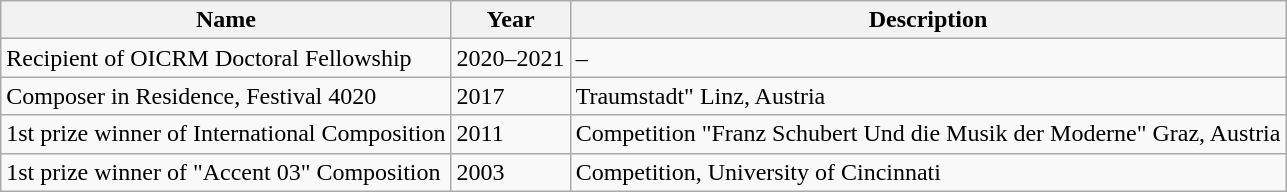<table class="wikitable sortable">
<tr>
<th>Name</th>
<th>Year</th>
<th>Description</th>
</tr>
<tr>
<td>Recipient of OICRM Doctoral Fellowship</td>
<td>2020–2021</td>
<td>–</td>
</tr>
<tr>
<td>Composer in Residence, Festival 4020</td>
<td>2017</td>
<td>Traumstadt" Linz, Austria</td>
</tr>
<tr>
<td>1st prize winner of International Composition</td>
<td>2011</td>
<td>Competition "Franz Schubert Und die Musik der Moderne" Graz, Austria</td>
</tr>
<tr>
<td>1st prize winner of "Accent 03" Composition</td>
<td>2003</td>
<td>Competition, University of Cincinnati</td>
</tr>
</table>
